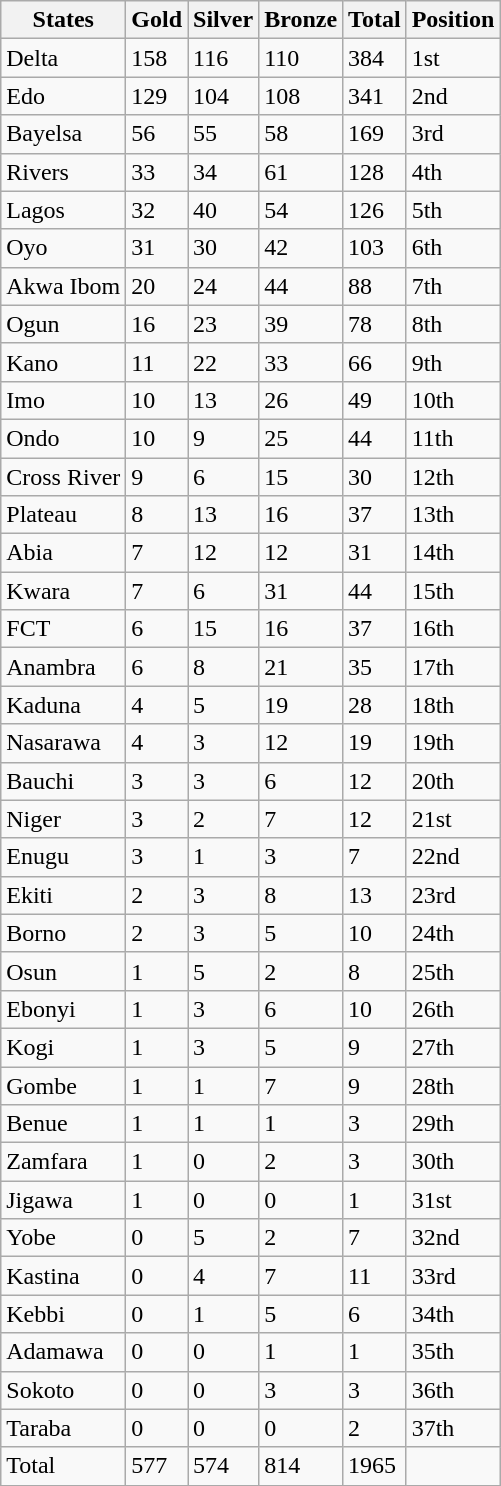<table class="wikitable">
<tr>
<th>States</th>
<th>Gold</th>
<th>Silver</th>
<th>Bronze</th>
<th>Total</th>
<th>Position</th>
</tr>
<tr>
<td>Delta</td>
<td>158</td>
<td>116</td>
<td>110</td>
<td>384</td>
<td>1st</td>
</tr>
<tr>
<td>Edo</td>
<td>129</td>
<td>104</td>
<td>108</td>
<td>341</td>
<td>2nd</td>
</tr>
<tr>
<td>Bayelsa</td>
<td>56</td>
<td>55</td>
<td>58</td>
<td>169</td>
<td>3rd</td>
</tr>
<tr>
<td>Rivers</td>
<td>33</td>
<td>34</td>
<td>61</td>
<td>128</td>
<td>4th</td>
</tr>
<tr>
<td>Lagos</td>
<td>32</td>
<td>40</td>
<td>54</td>
<td>126</td>
<td>5th</td>
</tr>
<tr>
<td>Oyo</td>
<td>31</td>
<td>30</td>
<td>42</td>
<td>103</td>
<td>6th</td>
</tr>
<tr>
<td>Akwa Ibom</td>
<td>20</td>
<td>24</td>
<td>44</td>
<td>88</td>
<td>7th</td>
</tr>
<tr>
<td>Ogun</td>
<td>16</td>
<td>23</td>
<td>39</td>
<td>78</td>
<td>8th</td>
</tr>
<tr>
<td>Kano</td>
<td>11</td>
<td>22</td>
<td>33</td>
<td>66</td>
<td>9th</td>
</tr>
<tr>
<td>Imo</td>
<td>10</td>
<td>13</td>
<td>26</td>
<td>49</td>
<td>10th</td>
</tr>
<tr>
<td>Ondo</td>
<td>10</td>
<td>9</td>
<td>25</td>
<td>44</td>
<td>11th</td>
</tr>
<tr>
<td>Cross River</td>
<td>9</td>
<td>6</td>
<td>15</td>
<td>30</td>
<td>12th</td>
</tr>
<tr>
<td>Plateau</td>
<td>8</td>
<td>13</td>
<td>16</td>
<td>37</td>
<td>13th</td>
</tr>
<tr>
<td>Abia</td>
<td>7</td>
<td>12</td>
<td>12</td>
<td>31</td>
<td>14th</td>
</tr>
<tr>
<td>Kwara</td>
<td>7</td>
<td>6</td>
<td>31</td>
<td>44</td>
<td>15th</td>
</tr>
<tr>
<td>FCT</td>
<td>6</td>
<td>15</td>
<td>16</td>
<td>37</td>
<td>16th</td>
</tr>
<tr>
<td>Anambra</td>
<td>6</td>
<td>8</td>
<td>21</td>
<td>35</td>
<td>17th</td>
</tr>
<tr>
<td>Kaduna</td>
<td>4</td>
<td>5</td>
<td>19</td>
<td>28</td>
<td>18th</td>
</tr>
<tr>
<td>Nasarawa</td>
<td>4</td>
<td>3</td>
<td>12</td>
<td>19</td>
<td>19th</td>
</tr>
<tr>
<td>Bauchi</td>
<td>3</td>
<td>3</td>
<td>6</td>
<td>12</td>
<td>20th</td>
</tr>
<tr>
<td>Niger</td>
<td>3</td>
<td>2</td>
<td>7</td>
<td>12</td>
<td>21st</td>
</tr>
<tr>
<td>Enugu</td>
<td>3</td>
<td>1</td>
<td>3</td>
<td>7</td>
<td>22nd</td>
</tr>
<tr>
<td>Ekiti</td>
<td>2</td>
<td>3</td>
<td>8</td>
<td>13</td>
<td>23rd</td>
</tr>
<tr>
<td>Borno</td>
<td>2</td>
<td>3</td>
<td>5</td>
<td>10</td>
<td>24th</td>
</tr>
<tr>
<td>Osun</td>
<td>1</td>
<td>5</td>
<td>2</td>
<td>8</td>
<td>25th</td>
</tr>
<tr>
<td>Ebonyi</td>
<td>1</td>
<td>3</td>
<td>6</td>
<td>10</td>
<td>26th</td>
</tr>
<tr>
<td>Kogi</td>
<td>1</td>
<td>3</td>
<td>5</td>
<td>9</td>
<td>27th</td>
</tr>
<tr>
<td>Gombe</td>
<td>1</td>
<td>1</td>
<td>7</td>
<td>9</td>
<td>28th</td>
</tr>
<tr>
<td>Benue</td>
<td>1</td>
<td>1</td>
<td>1</td>
<td>3</td>
<td>29th</td>
</tr>
<tr>
<td>Zamfara</td>
<td>1</td>
<td>0</td>
<td>2</td>
<td>3</td>
<td>30th</td>
</tr>
<tr>
<td>Jigawa</td>
<td>1</td>
<td>0</td>
<td>0</td>
<td>1</td>
<td>31st</td>
</tr>
<tr>
<td>Yobe</td>
<td>0</td>
<td>5</td>
<td>2</td>
<td>7</td>
<td>32nd</td>
</tr>
<tr>
<td>Kastina</td>
<td>0</td>
<td>4</td>
<td>7</td>
<td>11</td>
<td>33rd</td>
</tr>
<tr>
<td>Kebbi</td>
<td>0</td>
<td>1</td>
<td>5</td>
<td>6</td>
<td>34th</td>
</tr>
<tr>
<td>Adamawa</td>
<td>0</td>
<td>0</td>
<td>1</td>
<td>1</td>
<td>35th</td>
</tr>
<tr>
<td>Sokoto</td>
<td>0</td>
<td>0</td>
<td>3</td>
<td>3</td>
<td>36th</td>
</tr>
<tr>
<td>Taraba</td>
<td>0</td>
<td>0</td>
<td>0</td>
<td>2</td>
<td>37th</td>
</tr>
<tr>
<td>Total</td>
<td>577</td>
<td>574</td>
<td>814</td>
<td>1965</td>
<td></td>
</tr>
<tr>
</tr>
</table>
